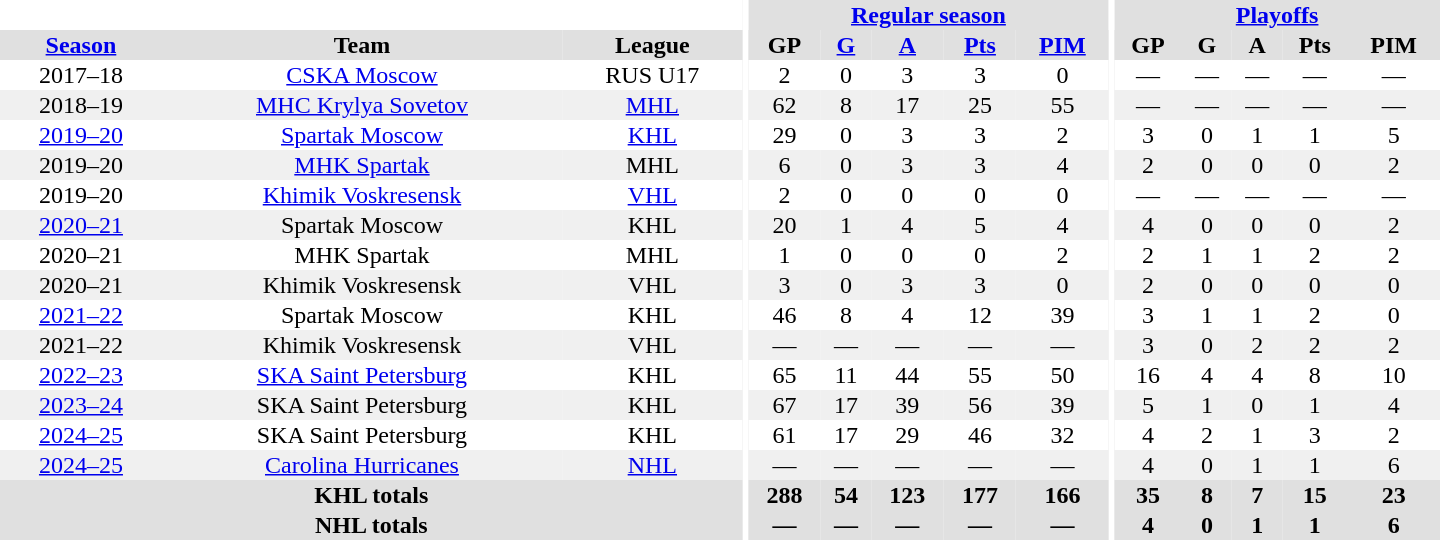<table border="0" cellpadding="1" cellspacing="0" style="text-align:center; width:60em">
<tr bgcolor="#e0e0e0">
<th colspan="3" bgcolor="#ffffff"></th>
<th rowspan="100" bgcolor="#ffffff"></th>
<th colspan="5"><a href='#'>Regular season</a></th>
<th rowspan="100" bgcolor="#ffffff"></th>
<th colspan="5"><a href='#'>Playoffs</a></th>
</tr>
<tr bgcolor="#e0e0e0">
<th><a href='#'>Season</a></th>
<th>Team</th>
<th>League</th>
<th>GP</th>
<th><a href='#'>G</a></th>
<th><a href='#'>A</a></th>
<th><a href='#'>Pts</a></th>
<th><a href='#'>PIM</a></th>
<th>GP</th>
<th>G</th>
<th>A</th>
<th>Pts</th>
<th>PIM</th>
</tr>
<tr>
<td>2017–18</td>
<td><a href='#'>CSKA Moscow</a></td>
<td>RUS U17</td>
<td>2</td>
<td>0</td>
<td>3</td>
<td>3</td>
<td>0</td>
<td>—</td>
<td>—</td>
<td>—</td>
<td>—</td>
<td>—</td>
</tr>
<tr bgcolor="#f0f0f0">
<td>2018–19</td>
<td><a href='#'>MHC Krylya Sovetov</a></td>
<td><a href='#'>MHL</a></td>
<td>62</td>
<td>8</td>
<td>17</td>
<td>25</td>
<td>55</td>
<td>—</td>
<td>—</td>
<td>—</td>
<td>—</td>
<td>—</td>
</tr>
<tr>
<td><a href='#'>2019–20</a></td>
<td><a href='#'>Spartak Moscow</a></td>
<td><a href='#'>KHL</a></td>
<td>29</td>
<td>0</td>
<td>3</td>
<td>3</td>
<td>2</td>
<td>3</td>
<td>0</td>
<td>1</td>
<td>1</td>
<td>5</td>
</tr>
<tr bgcolor="#f0f0f0">
<td>2019–20</td>
<td><a href='#'>MHK Spartak</a></td>
<td>MHL</td>
<td>6</td>
<td>0</td>
<td>3</td>
<td>3</td>
<td>4</td>
<td>2</td>
<td>0</td>
<td>0</td>
<td>0</td>
<td>2</td>
</tr>
<tr>
<td>2019–20</td>
<td><a href='#'>Khimik Voskresensk</a></td>
<td><a href='#'>VHL</a></td>
<td>2</td>
<td>0</td>
<td>0</td>
<td>0</td>
<td>0</td>
<td>—</td>
<td>—</td>
<td>—</td>
<td>—</td>
<td>—</td>
</tr>
<tr bgcolor="#f0f0f0">
<td><a href='#'>2020–21</a></td>
<td>Spartak Moscow</td>
<td>KHL</td>
<td>20</td>
<td>1</td>
<td>4</td>
<td>5</td>
<td>4</td>
<td>4</td>
<td>0</td>
<td>0</td>
<td>0</td>
<td>2</td>
</tr>
<tr>
<td>2020–21</td>
<td>MHK Spartak</td>
<td>MHL</td>
<td>1</td>
<td>0</td>
<td>0</td>
<td>0</td>
<td>2</td>
<td>2</td>
<td>1</td>
<td>1</td>
<td>2</td>
<td>2</td>
</tr>
<tr bgcolor="#f0f0f0">
<td>2020–21</td>
<td>Khimik Voskresensk</td>
<td>VHL</td>
<td>3</td>
<td>0</td>
<td>3</td>
<td>3</td>
<td>0</td>
<td>2</td>
<td>0</td>
<td>0</td>
<td>0</td>
<td>0</td>
</tr>
<tr>
<td><a href='#'>2021–22</a></td>
<td>Spartak Moscow</td>
<td>KHL</td>
<td>46</td>
<td>8</td>
<td>4</td>
<td>12</td>
<td>39</td>
<td>3</td>
<td>1</td>
<td>1</td>
<td>2</td>
<td>0</td>
</tr>
<tr bgcolor="#f0f0f0">
<td>2021–22</td>
<td>Khimik Voskresensk</td>
<td>VHL</td>
<td>—</td>
<td>—</td>
<td>—</td>
<td>—</td>
<td>—</td>
<td>3</td>
<td>0</td>
<td>2</td>
<td>2</td>
<td>2</td>
</tr>
<tr>
<td><a href='#'>2022–23</a></td>
<td><a href='#'>SKA Saint Petersburg</a></td>
<td>KHL</td>
<td>65</td>
<td>11</td>
<td>44</td>
<td>55</td>
<td>50</td>
<td>16</td>
<td>4</td>
<td>4</td>
<td>8</td>
<td>10</td>
</tr>
<tr bgcolor="#f0f0f0">
<td><a href='#'>2023–24</a></td>
<td>SKA Saint Petersburg</td>
<td>KHL</td>
<td>67</td>
<td>17</td>
<td>39</td>
<td>56</td>
<td>39</td>
<td>5</td>
<td>1</td>
<td>0</td>
<td>1</td>
<td>4</td>
</tr>
<tr>
<td><a href='#'>2024–25</a></td>
<td>SKA Saint Petersburg</td>
<td>KHL</td>
<td>61</td>
<td>17</td>
<td>29</td>
<td>46</td>
<td>32</td>
<td>4</td>
<td>2</td>
<td>1</td>
<td>3</td>
<td>2</td>
</tr>
<tr bgcolor="#f0f0f0">
<td><a href='#'>2024–25</a></td>
<td><a href='#'>Carolina Hurricanes</a></td>
<td><a href='#'>NHL</a></td>
<td>—</td>
<td>—</td>
<td>—</td>
<td>—</td>
<td>—</td>
<td>4</td>
<td>0</td>
<td>1</td>
<td>1</td>
<td>6</td>
</tr>
<tr bgcolor="#e0e0e0">
<th colspan="3">KHL totals</th>
<th>288</th>
<th>54</th>
<th>123</th>
<th>177</th>
<th>166</th>
<th>35</th>
<th>8</th>
<th>7</th>
<th>15</th>
<th>23</th>
</tr>
<tr bgcolor="#e0e0e0">
<th colspan="3">NHL totals</th>
<th>—</th>
<th>—</th>
<th>—</th>
<th>—</th>
<th>—</th>
<th>4</th>
<th>0</th>
<th>1</th>
<th>1</th>
<th>6</th>
</tr>
</table>
